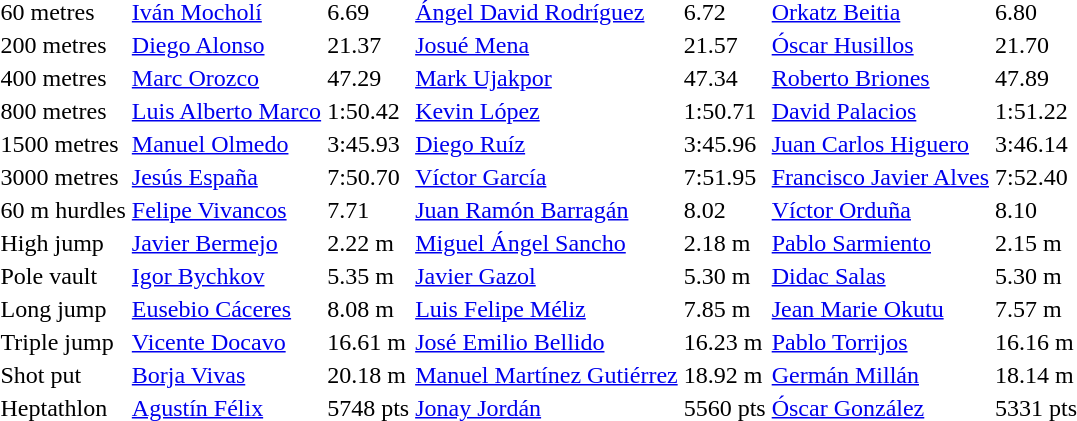<table>
<tr>
<td>60 metres</td>
<td><a href='#'>Iván Mocholí</a></td>
<td>6.69</td>
<td><a href='#'>Ángel David Rodríguez</a></td>
<td>6.72</td>
<td><a href='#'>Orkatz Beitia</a></td>
<td>6.80</td>
</tr>
<tr>
<td>200 metres</td>
<td><a href='#'>Diego Alonso</a></td>
<td>21.37</td>
<td><a href='#'>Josué Mena</a></td>
<td>21.57 </td>
<td><a href='#'>Óscar Husillos</a></td>
<td>21.70</td>
</tr>
<tr>
<td>400 metres</td>
<td><a href='#'>Marc Orozco</a></td>
<td>47.29 </td>
<td><a href='#'>Mark Ujakpor</a></td>
<td>47.34</td>
<td><a href='#'>Roberto Briones</a></td>
<td>47.89</td>
</tr>
<tr>
<td>800 metres</td>
<td><a href='#'>Luis Alberto Marco</a></td>
<td>1:50.42</td>
<td><a href='#'>Kevin López</a></td>
<td>1:50.71</td>
<td><a href='#'>David Palacios</a></td>
<td>1:51.22</td>
</tr>
<tr>
<td>1500 metres</td>
<td><a href='#'>Manuel Olmedo</a></td>
<td>3:45.93</td>
<td><a href='#'>Diego Ruíz</a></td>
<td>3:45.96</td>
<td><a href='#'>Juan Carlos Higuero</a></td>
<td>3:46.14</td>
</tr>
<tr>
<td>3000 metres</td>
<td><a href='#'>Jesús España</a></td>
<td>7:50.70</td>
<td><a href='#'>Víctor García</a></td>
<td>7:51.95 </td>
<td><a href='#'>Francisco Javier Alves</a></td>
<td>7:52.40</td>
</tr>
<tr>
<td>60 m hurdles</td>
<td><a href='#'>Felipe Vivancos</a></td>
<td>7.71</td>
<td><a href='#'>Juan Ramón Barragán</a></td>
<td>8.02</td>
<td><a href='#'>Víctor Orduña</a></td>
<td>8.10 </td>
</tr>
<tr>
<td>High jump</td>
<td><a href='#'>Javier Bermejo</a></td>
<td>2.22 m</td>
<td><a href='#'>Miguel Ángel Sancho</a></td>
<td>2.18 m</td>
<td><a href='#'>Pablo Sarmiento</a></td>
<td>2.15 m</td>
</tr>
<tr>
<td>Pole vault</td>
<td><a href='#'>Igor Bychkov</a></td>
<td>5.35 m</td>
<td><a href='#'>Javier Gazol</a></td>
<td>5.30 m</td>
<td><a href='#'>Didac Salas</a></td>
<td>5.30 m  </td>
</tr>
<tr>
<td>Long jump</td>
<td><a href='#'>Eusebio Cáceres</a></td>
<td>8.08 m </td>
<td><a href='#'>Luis Felipe Méliz</a></td>
<td>7.85 m</td>
<td><a href='#'>Jean Marie Okutu</a></td>
<td>7.57 m </td>
</tr>
<tr>
<td>Triple jump</td>
<td><a href='#'>Vicente Docavo</a></td>
<td>16.61 m  </td>
<td><a href='#'>José Emilio Bellido</a></td>
<td>16.23 m </td>
<td><a href='#'>Pablo Torrijos</a></td>
<td>16.16 m </td>
</tr>
<tr>
<td>Shot put</td>
<td><a href='#'>Borja Vivas</a></td>
<td>20.18 m </td>
<td><a href='#'>Manuel Martínez Gutiérrez</a></td>
<td>18.92 m</td>
<td><a href='#'>Germán Millán</a></td>
<td>18.14 m</td>
</tr>
<tr>
<td>Heptathlon</td>
<td><a href='#'>Agustín Félix</a></td>
<td>5748 pts</td>
<td><a href='#'>Jonay Jordán</a></td>
<td>5560 pts </td>
<td><a href='#'>Óscar González</a></td>
<td>5331 pts</td>
</tr>
</table>
